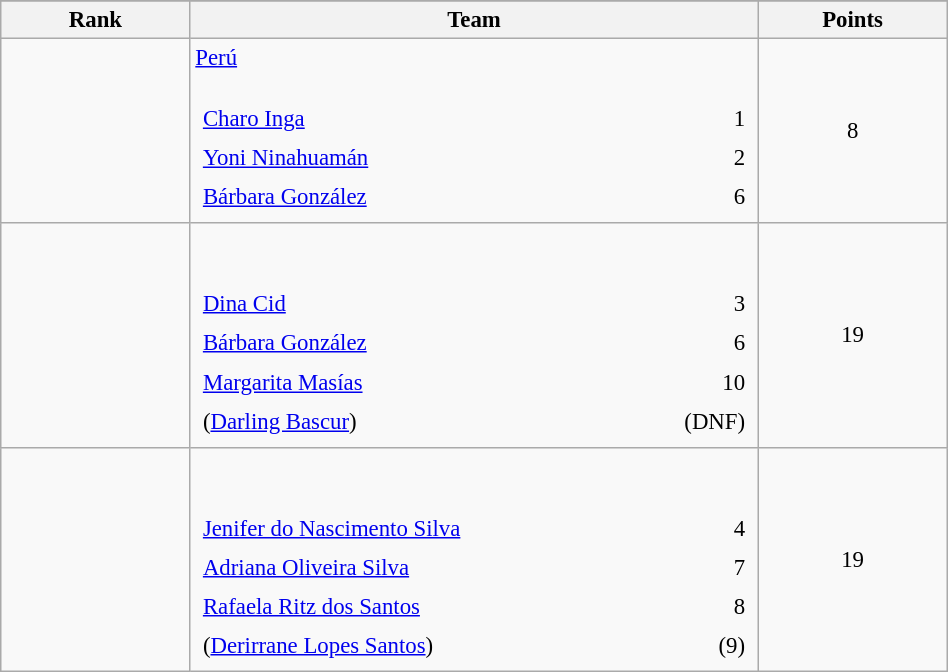<table class="wikitable sortable" style=" text-align:center; font-size:95%;" width="50%">
<tr>
</tr>
<tr>
<th width=10%>Rank</th>
<th width=30%>Team</th>
<th width=10%>Points</th>
</tr>
<tr>
<td align=center></td>
<td align=left> <a href='#'>Perú</a> <br><br><table width=100%>
<tr>
<td align=left style="border:0"><a href='#'>Charo Inga</a></td>
<td align=right style="border:0">1</td>
</tr>
<tr>
<td align=left style="border:0"><a href='#'>Yoni Ninahuamán</a></td>
<td align=right style="border:0">2</td>
</tr>
<tr>
<td align=left style="border:0"><a href='#'>Bárbara González</a></td>
<td align=right style="border:0">6</td>
</tr>
</table>
</td>
<td>8</td>
</tr>
<tr>
<td align=center></td>
<td align=left> <br><br><table width=100%>
<tr>
<td align=left style="border:0"><a href='#'>Dina Cid</a></td>
<td align=right style="border:0">3</td>
</tr>
<tr>
<td align=left style="border:0"><a href='#'>Bárbara González</a></td>
<td align=right style="border:0">6</td>
</tr>
<tr>
<td align=left style="border:0"><a href='#'>Margarita Masías</a></td>
<td align=right style="border:0">10</td>
</tr>
<tr>
<td align=left style="border:0">(<a href='#'>Darling Bascur</a>)</td>
<td align=right style="border:0">(DNF)</td>
</tr>
</table>
</td>
<td>19</td>
</tr>
<tr>
<td align=center></td>
<td align=left> <br><br><table width=100%>
<tr>
<td align=left style="border:0"><a href='#'>Jenifer do Nascimento Silva</a></td>
<td align=right style="border:0">4</td>
</tr>
<tr>
<td align=left style="border:0"><a href='#'>Adriana Oliveira Silva</a></td>
<td align=right style="border:0">7</td>
</tr>
<tr>
<td align=left style="border:0"><a href='#'>Rafaela Ritz dos Santos</a></td>
<td align=right style="border:0">8</td>
</tr>
<tr>
<td align=left style="border:0">(<a href='#'>Derirrane Lopes Santos</a>)</td>
<td align=right style="border:0">(9)</td>
</tr>
</table>
</td>
<td>19</td>
</tr>
</table>
